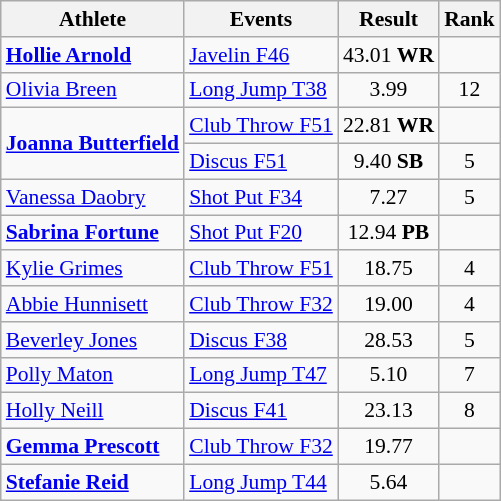<table class=wikitable style="font-size:90%">
<tr>
<th>Athlete</th>
<th>Events</th>
<th>Result</th>
<th>Rank</th>
</tr>
<tr align=center>
<td align=left><strong><a href='#'>Hollie Arnold</a></strong></td>
<td align=left><a href='#'>Javelin F46</a></td>
<td>43.01 <strong>WR</strong></td>
<td></td>
</tr>
<tr align=center>
<td align=left><a href='#'>Olivia Breen</a></td>
<td align=left><a href='#'>Long Jump T38</a></td>
<td>3.99</td>
<td>12</td>
</tr>
<tr align=center>
<td style="text-align:left;" rowspan="2"><strong><a href='#'>Joanna Butterfield</a></strong></td>
<td align=left><a href='#'>Club Throw F51</a></td>
<td>22.81 <strong>WR</strong></td>
<td></td>
</tr>
<tr align=center>
<td align=left><a href='#'>Discus F51</a></td>
<td>9.40 <strong>SB</strong></td>
<td>5</td>
</tr>
<tr align=center>
<td align=left><a href='#'>Vanessa Daobry</a></td>
<td align=left><a href='#'>Shot Put F34</a></td>
<td>7.27</td>
<td>5</td>
</tr>
<tr align=center>
<td align=left><strong><a href='#'>Sabrina Fortune</a></strong></td>
<td align=left><a href='#'>Shot Put F20</a></td>
<td>12.94 <strong>PB</strong></td>
<td></td>
</tr>
<tr align=center>
<td align=left><a href='#'>Kylie Grimes</a></td>
<td align=left><a href='#'>Club Throw F51</a></td>
<td>18.75</td>
<td>4</td>
</tr>
<tr align=center>
<td align=left><a href='#'>Abbie Hunnisett</a></td>
<td align=left><a href='#'>Club Throw F32</a></td>
<td>19.00</td>
<td>4</td>
</tr>
<tr align=center>
<td align=left><a href='#'>Beverley Jones</a></td>
<td align=left><a href='#'>Discus F38</a></td>
<td>28.53</td>
<td>5</td>
</tr>
<tr align=center>
<td align=left><a href='#'>Polly Maton</a></td>
<td align=left><a href='#'>Long Jump T47</a></td>
<td>5.10</td>
<td>7</td>
</tr>
<tr align=center>
<td align=left><a href='#'>Holly Neill</a></td>
<td align=left><a href='#'>Discus F41</a></td>
<td>23.13</td>
<td>8</td>
</tr>
<tr align=center>
<td align=left><strong><a href='#'>Gemma Prescott</a></strong></td>
<td align=left><a href='#'>Club Throw F32</a></td>
<td>19.77</td>
<td></td>
</tr>
<tr align=center>
<td align=left><strong><a href='#'>Stefanie Reid</a></strong></td>
<td align=left><a href='#'>Long Jump T44</a></td>
<td>5.64</td>
<td></td>
</tr>
</table>
